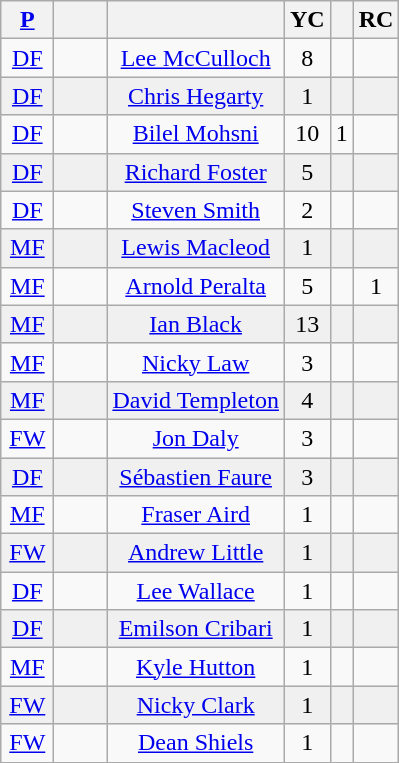<table class="wikitable sortable" style="text-align: center;">
<tr>
<th width=28><a href='#'>P</a><br></th>
<th width=28><br></th>
<th><br></th>
<th>YC <br></th>
<th><br></th>
<th>RC <br></th>
</tr>
<tr>
<td><a href='#'>DF</a></td>
<td></td>
<td><a href='#'>Lee McCulloch</a></td>
<td>8</td>
<td></td>
<td></td>
</tr>
<tr bgcolor = "#F0F0F0">
<td><a href='#'>DF</a></td>
<td></td>
<td><a href='#'>Chris Hegarty</a></td>
<td>1</td>
<td></td>
<td></td>
</tr>
<tr>
<td><a href='#'>DF</a></td>
<td></td>
<td><a href='#'>Bilel Mohsni</a></td>
<td>10</td>
<td>1</td>
<td></td>
</tr>
<tr bgcolor = "#F0F0F0">
<td><a href='#'>DF</a></td>
<td></td>
<td><a href='#'>Richard Foster</a></td>
<td>5</td>
<td></td>
<td></td>
</tr>
<tr>
<td><a href='#'>DF</a></td>
<td></td>
<td><a href='#'>Steven Smith</a></td>
<td>2</td>
<td></td>
<td></td>
</tr>
<tr bgcolor = "#F0F0F0">
<td><a href='#'>MF</a></td>
<td></td>
<td><a href='#'>Lewis Macleod</a></td>
<td>1</td>
<td></td>
<td></td>
</tr>
<tr>
<td><a href='#'>MF</a></td>
<td></td>
<td><a href='#'>Arnold Peralta</a></td>
<td>5</td>
<td></td>
<td>1</td>
</tr>
<tr bgcolor = "#F0F0F0">
<td><a href='#'>MF</a></td>
<td></td>
<td><a href='#'>Ian Black</a></td>
<td>13</td>
<td></td>
<td></td>
</tr>
<tr>
<td><a href='#'>MF</a></td>
<td></td>
<td><a href='#'>Nicky Law</a></td>
<td>3</td>
<td></td>
<td></td>
</tr>
<tr bgcolor = "#F0F0F0">
<td><a href='#'>MF</a></td>
<td></td>
<td><a href='#'>David Templeton</a></td>
<td>4</td>
<td></td>
<td></td>
</tr>
<tr>
<td><a href='#'>FW</a></td>
<td></td>
<td><a href='#'>Jon Daly</a></td>
<td>3</td>
<td></td>
<td></td>
</tr>
<tr bgcolor = "#F0F0F0">
<td><a href='#'>DF</a></td>
<td></td>
<td><a href='#'>Sébastien Faure</a></td>
<td>3</td>
<td></td>
<td></td>
</tr>
<tr>
<td><a href='#'>MF</a></td>
<td></td>
<td><a href='#'>Fraser Aird</a></td>
<td>1</td>
<td></td>
<td></td>
</tr>
<tr bgcolor = "#F0F0F0">
<td><a href='#'>FW</a></td>
<td></td>
<td><a href='#'>Andrew Little</a></td>
<td>1</td>
<td></td>
<td></td>
</tr>
<tr>
<td><a href='#'>DF</a></td>
<td></td>
<td><a href='#'>Lee Wallace</a></td>
<td>1</td>
<td></td>
<td></td>
</tr>
<tr bgcolor = "#F0F0F0">
<td><a href='#'>DF</a></td>
<td></td>
<td><a href='#'>Emilson Cribari</a></td>
<td>1</td>
<td></td>
<td></td>
</tr>
<tr>
<td><a href='#'>MF</a></td>
<td></td>
<td><a href='#'>Kyle Hutton</a></td>
<td>1</td>
<td></td>
<td></td>
</tr>
<tr bgcolor = "#F0F0F0">
<td><a href='#'>FW</a></td>
<td></td>
<td><a href='#'>Nicky Clark</a></td>
<td>1</td>
<td></td>
<td></td>
</tr>
<tr>
<td><a href='#'>FW</a></td>
<td></td>
<td><a href='#'>Dean Shiels</a></td>
<td>1</td>
<td></td>
<td></td>
</tr>
</table>
